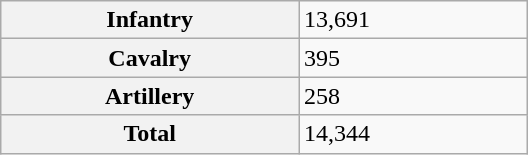<table class="wikitable plainrowheaders" style="min-width:22em">
<tr>
<th scope=row>Infantry</th>
<td>13,691</td>
</tr>
<tr>
<th scope=row>Cavalry</th>
<td>395</td>
</tr>
<tr>
<th scope=row>Artillery</th>
<td>258</td>
</tr>
<tr>
<th>Total</th>
<td>14,344</td>
</tr>
</table>
